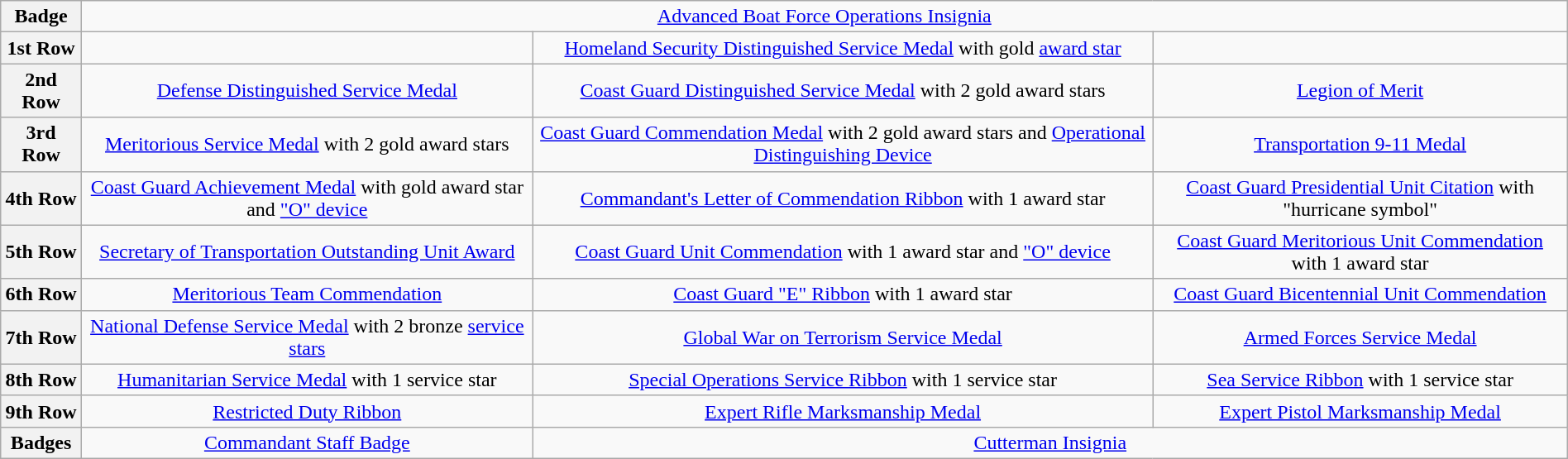<table class="wikitable" style="margin:1em auto; text-align:center;">
<tr>
<th>Badge</th>
<td style="text-align:center;" colspan="3"><a href='#'>Advanced Boat Force Operations Insignia</a></td>
</tr>
<tr>
<th>1st Row</th>
<td></td>
<td style="text-align:center;"><a href='#'>Homeland Security Distinguished Service Medal</a> with gold <a href='#'>award star</a></td>
<td></td>
</tr>
<tr>
<th>2nd Row</th>
<td style="text-align:center;"><a href='#'>Defense Distinguished Service Medal</a></td>
<td style="text-align:center;"><a href='#'>Coast Guard Distinguished Service Medal</a> with 2 gold award stars</td>
<td style="text-align:center;"><a href='#'>Legion of Merit</a></td>
</tr>
<tr>
<th>3rd Row</th>
<td style="text-align:center;"><a href='#'>Meritorious Service Medal</a> with 2 gold award stars</td>
<td style="text-align:center;"><a href='#'>Coast Guard Commendation Medal</a> with 2 gold award stars and <a href='#'>Operational Distinguishing Device</a></td>
<td style="text-align:center;"><a href='#'>Transportation 9-11 Medal</a></td>
</tr>
<tr>
<th>4th Row</th>
<td style="text-align:center;"><a href='#'>Coast Guard Achievement Medal</a> with gold award star and <a href='#'>"O" device</a></td>
<td style="text-align:center;"><a href='#'>Commandant's Letter of Commendation Ribbon</a> with 1 award star</td>
<td style="text-align:center;"><a href='#'>Coast Guard Presidential Unit Citation</a> with "hurricane symbol"</td>
</tr>
<tr>
<th>5th Row</th>
<td style="text-align:center;"><a href='#'>Secretary of Transportation Outstanding Unit Award</a></td>
<td style="text-align:center;"><a href='#'>Coast Guard Unit Commendation</a> with 1 award star and <a href='#'>"O" device</a></td>
<td style="text-align:center;"><a href='#'>Coast Guard Meritorious Unit Commendation</a> with 1 award star</td>
</tr>
<tr>
<th>6th Row</th>
<td style="text-align:center;"><a href='#'>Meritorious Team Commendation</a></td>
<td style="text-align:center;"><a href='#'>Coast Guard "E" Ribbon</a> with 1 award star</td>
<td style="text-align:center;"><a href='#'>Coast Guard Bicentennial Unit Commendation</a></td>
</tr>
<tr>
<th>7th Row</th>
<td style="text-align:center;"><a href='#'>National Defense Service Medal</a> with 2 bronze <a href='#'>service stars</a></td>
<td style="text-align:center;"><a href='#'>Global War on Terrorism Service Medal</a></td>
<td style="text-align:center;"><a href='#'>Armed Forces Service Medal</a></td>
</tr>
<tr>
<th>8th Row</th>
<td style="text-align:center;"><a href='#'>Humanitarian Service Medal</a> with 1 service star</td>
<td style="text-align:center;"><a href='#'>Special Operations Service Ribbon</a> with 1 service star</td>
<td style="text-align:center;"><a href='#'>Sea Service Ribbon</a> with 1 service star</td>
</tr>
<tr>
<th>9th Row</th>
<td style="text-align:center;"><a href='#'>Restricted Duty Ribbon</a></td>
<td style="text-align:center;"><a href='#'>Expert Rifle Marksmanship Medal</a></td>
<td style="text-align:center;"><a href='#'>Expert Pistol Marksmanship Medal</a></td>
</tr>
<tr>
<th>Badges</th>
<td style="text-align:center;"><a href='#'>Commandant Staff Badge</a></td>
<td style="text-align:center;" colspan="2"><a href='#'>Cutterman Insignia</a></td>
</tr>
</table>
